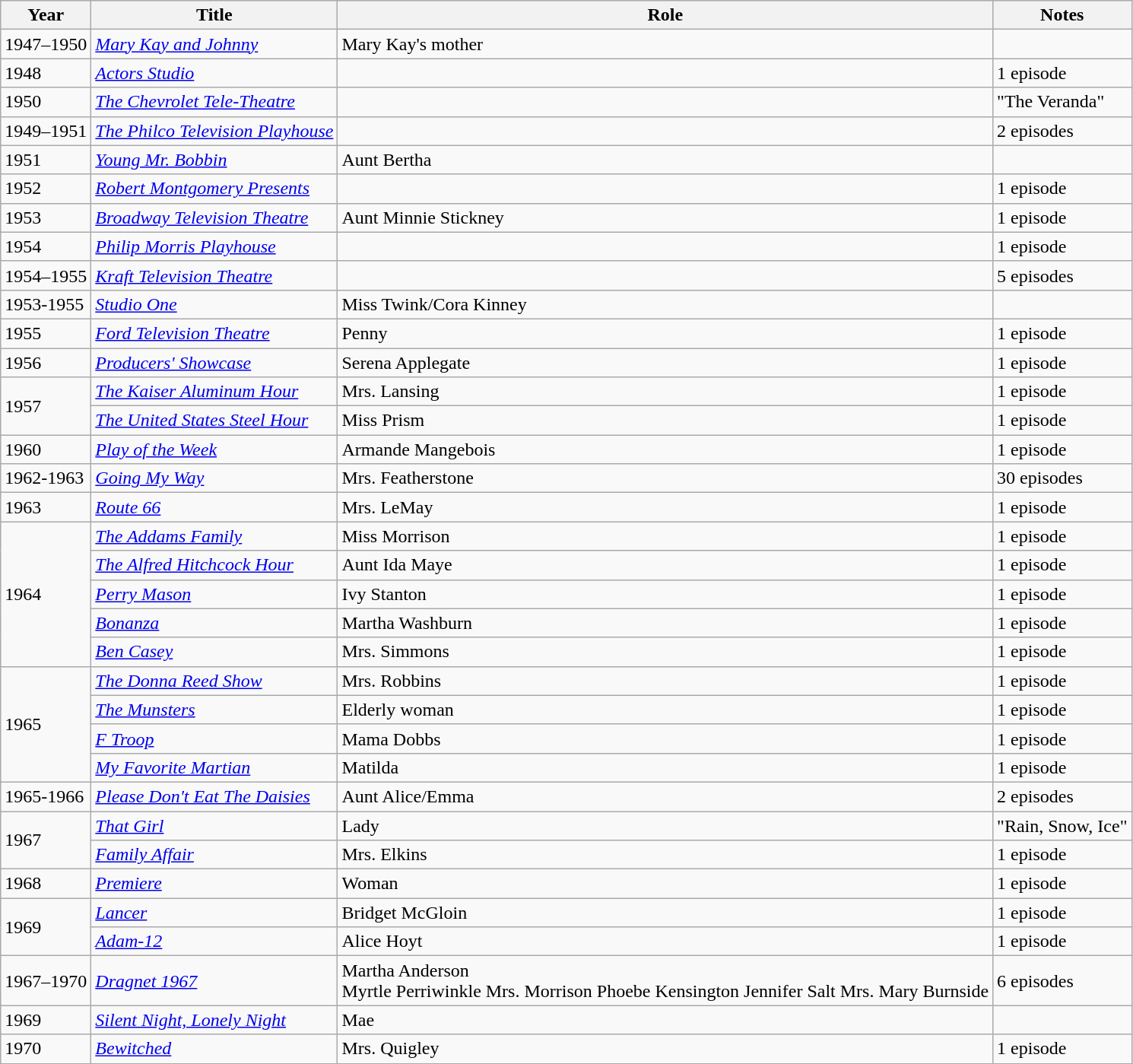<table class="wikitable">
<tr>
<th>Year</th>
<th>Title</th>
<th>Role</th>
<th>Notes</th>
</tr>
<tr>
<td>1947–1950</td>
<td><em><a href='#'>Mary Kay and Johnny</a></em></td>
<td>Mary Kay's mother</td>
<td></td>
</tr>
<tr>
<td>1948</td>
<td><em><a href='#'>Actors Studio</a></em></td>
<td></td>
<td>1 episode</td>
</tr>
<tr>
<td>1950</td>
<td><em><a href='#'>The Chevrolet Tele-Theatre</a></em></td>
<td></td>
<td>"The Veranda"</td>
</tr>
<tr>
<td>1949–1951</td>
<td><em><a href='#'>The Philco Television Playhouse</a></em></td>
<td></td>
<td>2 episodes</td>
</tr>
<tr>
<td>1951</td>
<td><em><a href='#'>Young Mr. Bobbin</a></em></td>
<td>Aunt Bertha</td>
<td></td>
</tr>
<tr>
<td>1952</td>
<td><em><a href='#'>Robert Montgomery Presents</a></em></td>
<td></td>
<td>1 episode</td>
</tr>
<tr>
<td>1953</td>
<td><em><a href='#'>Broadway Television Theatre</a></em></td>
<td>Aunt Minnie Stickney</td>
<td>1 episode</td>
</tr>
<tr>
<td>1954</td>
<td><em><a href='#'>Philip Morris Playhouse</a></em></td>
<td></td>
<td>1 episode</td>
</tr>
<tr>
<td>1954–1955</td>
<td><em><a href='#'>Kraft Television Theatre</a></em></td>
<td></td>
<td>5 episodes</td>
</tr>
<tr>
<td>1953-1955</td>
<td><em><a href='#'>Studio One</a></em></td>
<td>Miss Twink/Cora Kinney</td>
<td></td>
</tr>
<tr>
<td>1955</td>
<td><em><a href='#'>Ford Television Theatre</a></em></td>
<td>Penny</td>
<td>1 episode</td>
</tr>
<tr>
<td>1956</td>
<td><em><a href='#'>Producers' Showcase</a></em></td>
<td>Serena Applegate</td>
<td>1 episode</td>
</tr>
<tr>
<td rowspan="2">1957</td>
<td><em><a href='#'>The Kaiser Aluminum Hour</a></em></td>
<td>Mrs. Lansing</td>
<td>1 episode</td>
</tr>
<tr>
<td><em><a href='#'>The United States Steel Hour</a></em></td>
<td>Miss Prism</td>
<td>1 episode</td>
</tr>
<tr>
<td>1960</td>
<td><em><a href='#'>Play of the Week</a></em></td>
<td>Armande Mangebois</td>
<td>1 episode</td>
</tr>
<tr>
<td>1962-1963</td>
<td><em><a href='#'>Going My Way</a></em></td>
<td>Mrs. Featherstone</td>
<td>30 episodes</td>
</tr>
<tr>
<td>1963</td>
<td><em><a href='#'>Route 66</a></em></td>
<td>Mrs. LeMay</td>
<td>1 episode</td>
</tr>
<tr>
<td rowspan="5">1964</td>
<td><em><a href='#'>The Addams Family</a></em></td>
<td>Miss Morrison</td>
<td>1 episode</td>
</tr>
<tr>
<td><em><a href='#'>The Alfred Hitchcock Hour</a></em></td>
<td>Aunt Ida Maye</td>
<td>1 episode</td>
</tr>
<tr>
<td><em><a href='#'>Perry Mason</a></em></td>
<td>Ivy Stanton</td>
<td>1 episode</td>
</tr>
<tr>
<td><em><a href='#'>Bonanza</a></em></td>
<td>Martha Washburn</td>
<td>1 episode</td>
</tr>
<tr>
<td><em><a href='#'>Ben Casey</a></em></td>
<td>Mrs. Simmons</td>
<td>1 episode</td>
</tr>
<tr>
<td rowspan="4">1965</td>
<td><em><a href='#'>The Donna Reed Show</a></em></td>
<td>Mrs. Robbins</td>
<td>1 episode</td>
</tr>
<tr>
<td><em><a href='#'>The Munsters</a></em></td>
<td>Elderly woman</td>
<td>1 episode</td>
</tr>
<tr>
<td><em><a href='#'>F Troop</a></em></td>
<td>Mama Dobbs</td>
<td>1 episode</td>
</tr>
<tr>
<td><em><a href='#'>My Favorite Martian</a></em></td>
<td>Matilda</td>
<td>1 episode</td>
</tr>
<tr>
<td>1965-1966</td>
<td><em><a href='#'>Please Don't Eat The Daisies</a></em></td>
<td>Aunt Alice/Emma</td>
<td>2 episodes</td>
</tr>
<tr>
<td rowspan="2">1967</td>
<td><em><a href='#'>That Girl</a></em></td>
<td>Lady</td>
<td>"Rain, Snow, Ice"</td>
</tr>
<tr>
<td><em><a href='#'>Family Affair</a></em></td>
<td>Mrs. Elkins</td>
<td>1 episode</td>
</tr>
<tr>
<td>1968</td>
<td><em><a href='#'>Premiere</a></em></td>
<td>Woman</td>
<td>1 episode</td>
</tr>
<tr>
<td rowspan="2">1969</td>
<td><em><a href='#'>Lancer</a></em></td>
<td>Bridget McGloin</td>
<td>1 episode</td>
</tr>
<tr>
<td><em><a href='#'>Adam-12</a></em></td>
<td>Alice Hoyt</td>
<td>1 episode</td>
</tr>
<tr>
<td>1967–1970</td>
<td><em><a href='#'>Dragnet 1967</a></em></td>
<td>Martha Anderson<br>Myrtle Perriwinkle
Mrs. Morrison
Phoebe Kensington
Jennifer Salt
Mrs. Mary Burnside</td>
<td>6 episodes</td>
</tr>
<tr>
<td>1969</td>
<td><em><a href='#'>Silent Night, Lonely Night</a></em></td>
<td>Mae</td>
<td></td>
</tr>
<tr>
<td>1970</td>
<td><em><a href='#'>Bewitched</a></em></td>
<td>Mrs. Quigley</td>
<td>1 episode</td>
</tr>
</table>
